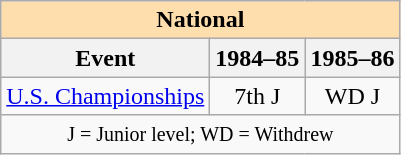<table class="wikitable" style="text-align:center">
<tr>
<th style="background-color: #ffdead; " colspan=3 align=center>National</th>
</tr>
<tr>
<th>Event</th>
<th>1984–85</th>
<th>1985–86</th>
</tr>
<tr 1986-87>
<td align=left><a href='#'>U.S. Championships</a></td>
<td>7th J</td>
<td>WD J</td>
</tr>
<tr>
<td colspan=3 align=center><small> J = Junior level; WD = Withdrew </small></td>
</tr>
</table>
